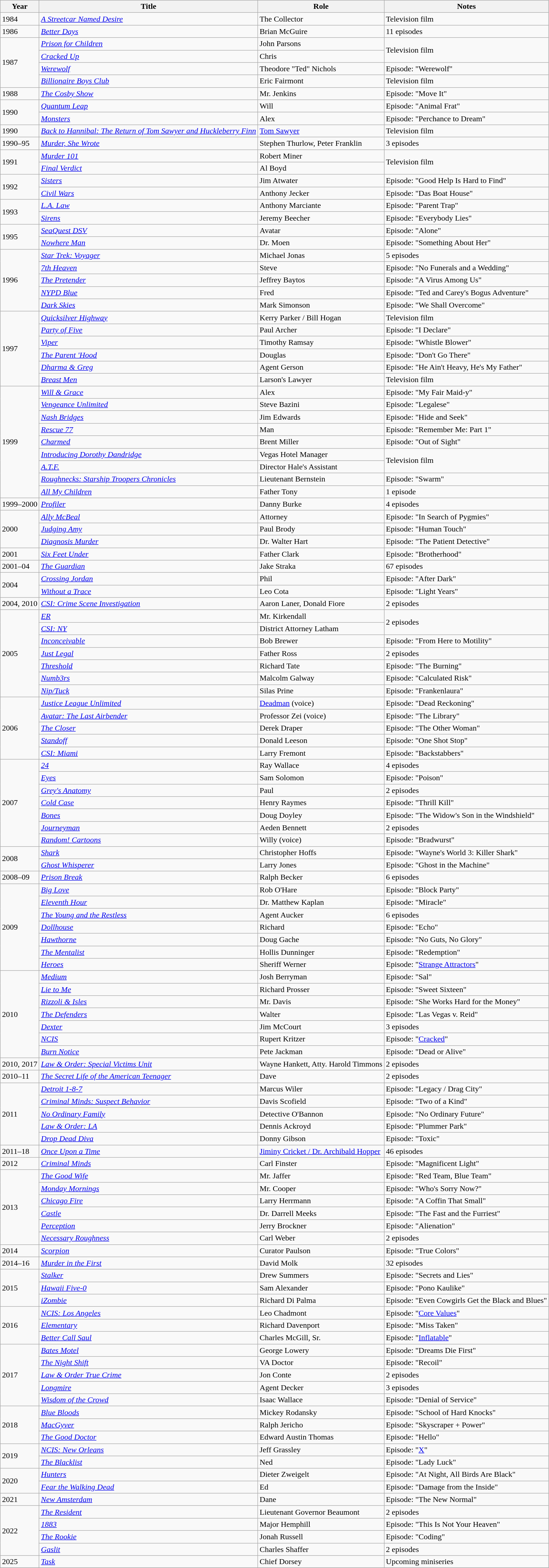<table class="wikitable sortable">
<tr>
<th>Year</th>
<th>Title</th>
<th>Role</th>
<th>Notes</th>
</tr>
<tr>
<td>1984</td>
<td><em><a href='#'>A Streetcar Named Desire</a></em></td>
<td>The Collector</td>
<td>Television film</td>
</tr>
<tr>
<td>1986</td>
<td><em><a href='#'>Better Days</a></em></td>
<td>Brian McGuire</td>
<td>11 episodes</td>
</tr>
<tr>
<td rowspan="4">1987</td>
<td><em><a href='#'>Prison for Children</a></em></td>
<td>John Parsons</td>
<td rowspan="2">Television film</td>
</tr>
<tr>
<td><em><a href='#'>Cracked Up</a></em></td>
<td>Chris</td>
</tr>
<tr>
<td><em><a href='#'>Werewolf</a></em></td>
<td>Theodore "Ted" Nichols</td>
<td>Episode: "Werewolf"</td>
</tr>
<tr>
<td><em><a href='#'>Billionaire Boys Club</a></em></td>
<td>Eric Fairmont</td>
<td>Television film</td>
</tr>
<tr>
<td>1988</td>
<td><em><a href='#'>The Cosby Show</a></em></td>
<td>Mr. Jenkins</td>
<td>Episode: "Move It"</td>
</tr>
<tr>
<td rowspan="2">1990</td>
<td><em><a href='#'>Quantum Leap</a></em></td>
<td>Will</td>
<td>Episode: "Animal Frat"</td>
</tr>
<tr>
<td><em><a href='#'>Monsters</a></em></td>
<td>Alex</td>
<td>Episode: "Perchance to Dream"</td>
</tr>
<tr>
<td>1990</td>
<td><em><a href='#'>Back to Hannibal: The Return of Tom Sawyer and Huckleberry Finn</a></em></td>
<td><a href='#'>Tom Sawyer</a></td>
<td>Television film</td>
</tr>
<tr>
<td>1990–95</td>
<td><em><a href='#'>Murder, She Wrote</a></em></td>
<td>Stephen Thurlow, Peter Franklin</td>
<td>3 episodes</td>
</tr>
<tr>
<td rowspan="2">1991</td>
<td><em><a href='#'>Murder 101</a></em></td>
<td>Robert Miner</td>
<td rowspan="2">Television film</td>
</tr>
<tr>
<td><em><a href='#'>Final Verdict</a></em></td>
<td>Al Boyd</td>
</tr>
<tr>
<td rowspan="2">1992</td>
<td><em><a href='#'>Sisters</a></em></td>
<td>Jim Atwater</td>
<td>Episode: "Good Help Is Hard to Find"</td>
</tr>
<tr>
<td><em><a href='#'>Civil Wars</a></em></td>
<td>Anthony Jecker</td>
<td>Episode: "Das Boat House"</td>
</tr>
<tr>
<td rowspan="2">1993</td>
<td><em><a href='#'>L.A. Law</a></em></td>
<td>Anthony Marciante</td>
<td>Episode: "Parent Trap"</td>
</tr>
<tr>
<td><em><a href='#'>Sirens</a></em></td>
<td>Jeremy Beecher</td>
<td>Episode: "Everybody Lies"</td>
</tr>
<tr>
<td rowspan="2">1995</td>
<td><em><a href='#'>SeaQuest DSV</a></em></td>
<td>Avatar</td>
<td>Episode: "Alone"</td>
</tr>
<tr>
<td><em><a href='#'>Nowhere Man</a></em></td>
<td>Dr. Moen</td>
<td>Episode: "Something About Her"</td>
</tr>
<tr>
<td rowspan="5">1996</td>
<td><em><a href='#'>Star Trek: Voyager</a></em></td>
<td>Michael Jonas</td>
<td>5 episodes</td>
</tr>
<tr>
<td><em><a href='#'>7th Heaven</a></em></td>
<td>Steve</td>
<td>Episode: "No Funerals and a Wedding"</td>
</tr>
<tr>
<td><em><a href='#'>The Pretender</a></em></td>
<td>Jeffrey Baytos</td>
<td>Episode: "A Virus Among Us"</td>
</tr>
<tr>
<td><em><a href='#'>NYPD Blue</a></em></td>
<td>Fred</td>
<td>Episode: "Ted and Carey's Bogus Adventure"</td>
</tr>
<tr>
<td><em><a href='#'>Dark Skies</a></em></td>
<td>Mark Simonson</td>
<td>Episode: "We Shall Overcome"</td>
</tr>
<tr>
<td rowspan="6">1997</td>
<td><em><a href='#'>Quicksilver Highway</a></em></td>
<td>Kerry Parker / Bill Hogan</td>
<td>Television film</td>
</tr>
<tr>
<td><em><a href='#'>Party of Five</a></em></td>
<td>Paul Archer</td>
<td>Episode: "I Declare"</td>
</tr>
<tr>
<td><em><a href='#'>Viper</a></em></td>
<td>Timothy Ramsay</td>
<td>Episode: "Whistle Blower"</td>
</tr>
<tr>
<td><em><a href='#'>The Parent 'Hood</a></em></td>
<td>Douglas</td>
<td>Episode: "Don't Go There"</td>
</tr>
<tr>
<td><em><a href='#'>Dharma & Greg</a></em></td>
<td>Agent Gerson</td>
<td>Episode: "He Ain't Heavy, He's My Father"</td>
</tr>
<tr>
<td><em><a href='#'>Breast Men</a></em></td>
<td>Larson's Lawyer</td>
<td>Television film</td>
</tr>
<tr>
<td rowspan="9">1999</td>
<td><em><a href='#'>Will & Grace</a></em></td>
<td>Alex</td>
<td>Episode: "My Fair Maid-y"</td>
</tr>
<tr>
<td><em><a href='#'>Vengeance Unlimited</a></em></td>
<td>Steve Bazini</td>
<td>Episode: "Legalese"</td>
</tr>
<tr>
<td><em><a href='#'>Nash Bridges</a></em></td>
<td>Jim Edwards</td>
<td>Episode: "Hide and Seek"</td>
</tr>
<tr>
<td><em><a href='#'>Rescue 77</a></em></td>
<td>Man</td>
<td>Episode: "Remember Me: Part 1"</td>
</tr>
<tr>
<td><em><a href='#'>Charmed</a></em></td>
<td>Brent Miller</td>
<td>Episode: "Out of Sight"</td>
</tr>
<tr>
<td><em><a href='#'>Introducing Dorothy Dandridge</a></em></td>
<td>Vegas Hotel Manager</td>
<td rowspan="2">Television film</td>
</tr>
<tr>
<td><em><a href='#'>A.T.F.</a></em></td>
<td>Director Hale's Assistant</td>
</tr>
<tr>
<td><em><a href='#'>Roughnecks: Starship Troopers Chronicles</a></em></td>
<td>Lieutenant Bernstein</td>
<td>Episode: "Swarm"</td>
</tr>
<tr>
<td><em><a href='#'>All My Children</a></em></td>
<td>Father Tony</td>
<td>1 episode</td>
</tr>
<tr>
<td>1999–2000</td>
<td><em><a href='#'>Profiler</a></em></td>
<td>Danny Burke</td>
<td>4 episodes</td>
</tr>
<tr>
<td rowspan="3">2000</td>
<td><em><a href='#'>Ally McBeal</a></em></td>
<td>Attorney</td>
<td>Episode: "In Search of Pygmies"</td>
</tr>
<tr>
<td><em><a href='#'>Judging Amy</a></em></td>
<td>Paul Brody</td>
<td>Episode: "Human Touch"</td>
</tr>
<tr>
<td><em><a href='#'>Diagnosis Murder</a></em></td>
<td>Dr. Walter Hart</td>
<td>Episode: "The Patient Detective"</td>
</tr>
<tr>
<td>2001</td>
<td><em><a href='#'>Six Feet Under</a></em></td>
<td>Father Clark</td>
<td>Episode: "Brotherhood"</td>
</tr>
<tr>
<td>2001–04</td>
<td><em><a href='#'>The Guardian</a></em></td>
<td>Jake Straka</td>
<td>67 episodes</td>
</tr>
<tr>
<td rowspan="2">2004</td>
<td><em><a href='#'>Crossing Jordan</a></em></td>
<td>Phil</td>
<td>Episode: "After Dark"</td>
</tr>
<tr>
<td><em><a href='#'>Without a Trace</a></em></td>
<td>Leo Cota</td>
<td>Episode: "Light Years"</td>
</tr>
<tr>
<td>2004, 2010</td>
<td><em><a href='#'>CSI: Crime Scene Investigation</a></em></td>
<td>Aaron Laner, Donald Fiore</td>
<td>2 episodes</td>
</tr>
<tr>
<td rowspan="7">2005</td>
<td><em><a href='#'>ER</a></em></td>
<td>Mr. Kirkendall</td>
<td rowspan="2">2 episodes</td>
</tr>
<tr>
<td><em><a href='#'>CSI: NY</a></em></td>
<td>District Attorney Latham</td>
</tr>
<tr>
<td><em><a href='#'>Inconceivable</a></em></td>
<td>Bob Brewer</td>
<td>Episode: "From Here to Motility"</td>
</tr>
<tr>
<td><em><a href='#'>Just Legal</a></em></td>
<td>Father Ross</td>
<td>2 episodes</td>
</tr>
<tr>
<td><em><a href='#'>Threshold</a></em></td>
<td>Richard Tate</td>
<td>Episode: "The Burning"</td>
</tr>
<tr>
<td><em><a href='#'>Numb3rs</a></em></td>
<td>Malcolm Galway</td>
<td>Episode: "Calculated Risk"</td>
</tr>
<tr>
<td><em><a href='#'>Nip/Tuck</a></em></td>
<td>Silas Prine</td>
<td>Episode: "Frankenlaura"</td>
</tr>
<tr>
<td rowspan="5">2006</td>
<td><em><a href='#'>Justice League Unlimited</a></em></td>
<td><a href='#'>Deadman</a> (voice)</td>
<td>Episode: "Dead Reckoning"</td>
</tr>
<tr>
<td><em><a href='#'>Avatar: The Last Airbender</a></em></td>
<td>Professor Zei (voice)</td>
<td>Episode: "The Library"</td>
</tr>
<tr>
<td><em><a href='#'>The Closer</a></em></td>
<td>Derek Draper</td>
<td>Episode: "The Other Woman"</td>
</tr>
<tr>
<td><em><a href='#'>Standoff</a></em></td>
<td>Donald Leeson</td>
<td>Episode: "One Shot Stop"</td>
</tr>
<tr>
<td><em><a href='#'>CSI: Miami</a></em></td>
<td>Larry Fremont</td>
<td>Episode: "Backstabbers"</td>
</tr>
<tr>
<td rowspan="7">2007</td>
<td><em><a href='#'>24</a></em></td>
<td>Ray Wallace</td>
<td>4 episodes</td>
</tr>
<tr>
<td><em><a href='#'>Eyes</a></em></td>
<td>Sam Solomon</td>
<td>Episode: "Poison"</td>
</tr>
<tr>
<td><em><a href='#'>Grey's Anatomy</a></em></td>
<td>Paul</td>
<td>2 episodes</td>
</tr>
<tr>
<td><em><a href='#'>Cold Case</a></em></td>
<td>Henry Raymes</td>
<td>Episode: "Thrill Kill"</td>
</tr>
<tr>
<td><em><a href='#'>Bones</a></em></td>
<td>Doug Doyley</td>
<td>Episode: "The Widow's Son in the Windshield"</td>
</tr>
<tr>
<td><em><a href='#'>Journeyman</a></em></td>
<td>Aeden Bennett</td>
<td>2 episodes</td>
</tr>
<tr>
<td><em><a href='#'>Random! Cartoons</a></em></td>
<td>Willy (voice)</td>
<td>Episode: "Bradwurst"</td>
</tr>
<tr>
<td rowspan="2">2008</td>
<td><em><a href='#'>Shark</a></em></td>
<td>Christopher Hoffs</td>
<td>Episode: "Wayne's World 3: Killer Shark"</td>
</tr>
<tr>
<td><em><a href='#'>Ghost Whisperer</a></em></td>
<td>Larry Jones</td>
<td>Episode: "Ghost in the Machine"</td>
</tr>
<tr>
<td>2008–09</td>
<td><em><a href='#'>Prison Break</a></em></td>
<td>Ralph Becker</td>
<td>6 episodes</td>
</tr>
<tr>
<td rowspan="7">2009</td>
<td><em><a href='#'>Big Love</a></em></td>
<td>Rob O'Hare</td>
<td>Episode: "Block Party"</td>
</tr>
<tr>
<td><em><a href='#'>Eleventh Hour</a></em></td>
<td>Dr. Matthew Kaplan</td>
<td>Episode: "Miracle"</td>
</tr>
<tr>
<td><em><a href='#'>The Young and the Restless</a></em></td>
<td>Agent Aucker</td>
<td>6 episodes</td>
</tr>
<tr>
<td><em><a href='#'>Dollhouse</a></em></td>
<td>Richard</td>
<td>Episode: "Echo"</td>
</tr>
<tr>
<td><em><a href='#'>Hawthorne</a></em></td>
<td>Doug Gache</td>
<td>Episode: "No Guts, No Glory"</td>
</tr>
<tr>
<td><em><a href='#'>The Mentalist</a></em></td>
<td>Hollis Dunninger</td>
<td>Episode: "Redemption"</td>
</tr>
<tr>
<td><em><a href='#'>Heroes</a></em></td>
<td>Sheriff Werner</td>
<td>Episode: "<a href='#'>Strange Attractors</a>"</td>
</tr>
<tr>
<td rowspan="7">2010</td>
<td><em><a href='#'>Medium</a></em></td>
<td>Josh Berryman</td>
<td>Episode: "Sal"</td>
</tr>
<tr>
<td><em><a href='#'>Lie to Me</a></em></td>
<td>Richard Prosser</td>
<td>Episode: "Sweet Sixteen"</td>
</tr>
<tr>
<td><em><a href='#'>Rizzoli & Isles</a></em></td>
<td>Mr. Davis</td>
<td>Episode: "She Works Hard for the Money"</td>
</tr>
<tr>
<td><em><a href='#'>The Defenders</a></em></td>
<td>Walter</td>
<td>Episode: "Las Vegas v. Reid"</td>
</tr>
<tr>
<td><em><a href='#'>Dexter</a></em></td>
<td>Jim McCourt</td>
<td>3 episodes</td>
</tr>
<tr>
<td><em><a href='#'>NCIS</a></em></td>
<td>Rupert Kritzer</td>
<td>Episode: "<a href='#'>Cracked</a>"</td>
</tr>
<tr>
<td><em><a href='#'>Burn Notice</a></em></td>
<td>Pete Jackman</td>
<td>Episode: "Dead or Alive"</td>
</tr>
<tr>
<td>2010, 2017</td>
<td><em><a href='#'>Law & Order: Special Victims Unit</a></em></td>
<td>Wayne Hankett, Atty. Harold Timmons</td>
<td>2 episodes</td>
</tr>
<tr>
<td>2010–11</td>
<td><em><a href='#'>The Secret Life of the American Teenager</a></em></td>
<td>Dave</td>
<td>2 episodes</td>
</tr>
<tr>
<td rowspan="5">2011</td>
<td><em><a href='#'>Detroit 1-8-7</a></em></td>
<td>Marcus Wiler</td>
<td>Episode: "Legacy / Drag City"</td>
</tr>
<tr>
<td><em><a href='#'>Criminal Minds: Suspect Behavior</a></em></td>
<td>Davis Scofield</td>
<td>Episode: "Two of a Kind"</td>
</tr>
<tr>
<td><em><a href='#'>No Ordinary Family</a></em></td>
<td>Detective O'Bannon</td>
<td>Episode: "No Ordinary Future"</td>
</tr>
<tr>
<td><em><a href='#'>Law & Order: LA</a></em></td>
<td>Dennis Ackroyd</td>
<td>Episode: "Plummer Park"</td>
</tr>
<tr>
<td><em><a href='#'>Drop Dead Diva</a></em></td>
<td>Donny Gibson</td>
<td>Episode: "Toxic"</td>
</tr>
<tr>
<td>2011–18</td>
<td><em><a href='#'>Once Upon a Time</a></em></td>
<td><a href='#'>Jiminy Cricket / Dr. Archibald Hopper</a></td>
<td>46 episodes</td>
</tr>
<tr>
<td>2012</td>
<td><em><a href='#'>Criminal Minds</a></em></td>
<td>Carl Finster</td>
<td>Episode: "Magnificent Light"</td>
</tr>
<tr>
<td rowspan="6">2013</td>
<td><em><a href='#'>The Good Wife</a></em></td>
<td>Mr. Jaffer</td>
<td>Episode: "Red Team, Blue Team"</td>
</tr>
<tr>
<td><em><a href='#'>Monday Mornings</a></em></td>
<td>Mr. Cooper</td>
<td>Episode: "Who's Sorry Now?"</td>
</tr>
<tr>
<td><em><a href='#'>Chicago Fire</a></em></td>
<td>Larry Herrmann</td>
<td>Episode: "A Coffin That Small"</td>
</tr>
<tr>
<td><em><a href='#'>Castle</a></em></td>
<td>Dr. Darrell Meeks</td>
<td>Episode: "The Fast and the Furriest"</td>
</tr>
<tr>
<td><em><a href='#'>Perception</a></em></td>
<td>Jerry Brockner</td>
<td>Episode: "Alienation"</td>
</tr>
<tr>
<td><em><a href='#'>Necessary Roughness</a></em></td>
<td>Carl Weber</td>
<td>2 episodes</td>
</tr>
<tr>
<td>2014</td>
<td><em><a href='#'>Scorpion</a></em></td>
<td>Curator Paulson</td>
<td>Episode: "True Colors"</td>
</tr>
<tr>
<td>2014–16</td>
<td><em><a href='#'>Murder in the First</a></em></td>
<td>David Molk</td>
<td>32 episodes</td>
</tr>
<tr>
<td rowspan="3">2015</td>
<td><em><a href='#'>Stalker</a></em></td>
<td>Drew Summers</td>
<td>Episode: "Secrets and Lies"</td>
</tr>
<tr>
<td><em><a href='#'>Hawaii Five-0</a></em></td>
<td>Sam Alexander</td>
<td>Episode: "Pono Kaulike"</td>
</tr>
<tr>
<td><em><a href='#'>iZombie</a></em></td>
<td>Richard Di Palma</td>
<td>Episode: "Even Cowgirls Get the Black and Blues"</td>
</tr>
<tr>
<td rowspan="3">2016</td>
<td><em><a href='#'>NCIS: Los Angeles</a></em></td>
<td>Leo Chadmont</td>
<td>Episode: "<a href='#'>Core Values</a>"</td>
</tr>
<tr>
<td><em><a href='#'>Elementary</a></em></td>
<td>Richard Davenport</td>
<td>Episode: "Miss Taken"</td>
</tr>
<tr>
<td><em><a href='#'>Better Call Saul</a></em></td>
<td>Charles McGill, Sr.</td>
<td>Episode: "<a href='#'>Inflatable</a>"</td>
</tr>
<tr>
<td rowspan="5">2017</td>
<td><em><a href='#'>Bates Motel</a></em></td>
<td>George Lowery</td>
<td>Episode: "Dreams Die First"</td>
</tr>
<tr>
<td><em><a href='#'>The Night Shift</a></em></td>
<td>VA Doctor</td>
<td>Episode: "Recoil"</td>
</tr>
<tr>
<td><em><a href='#'>Law & Order True Crime</a></em></td>
<td>Jon Conte</td>
<td>2 episodes</td>
</tr>
<tr>
<td><em><a href='#'>Longmire</a></em></td>
<td>Agent Decker</td>
<td>3 episodes</td>
</tr>
<tr>
<td><em><a href='#'>Wisdom of the Crowd</a></em></td>
<td>Isaac Wallace</td>
<td>Episode: "Denial of Service"</td>
</tr>
<tr>
<td rowspan="3">2018</td>
<td><em><a href='#'>Blue Bloods</a></em></td>
<td>Mickey Rodansky</td>
<td>Episode: "School of Hard Knocks"</td>
</tr>
<tr>
<td><em><a href='#'>MacGyver</a></em></td>
<td>Ralph Jericho</td>
<td>Episode: "Skyscraper + Power"</td>
</tr>
<tr>
<td><em><a href='#'>The Good Doctor</a></em></td>
<td>Edward Austin Thomas</td>
<td>Episode: "Hello"</td>
</tr>
<tr>
<td rowspan="2">2019</td>
<td><em><a href='#'>NCIS: New Orleans</a></em></td>
<td>Jeff Grassley</td>
<td>Episode: "<a href='#'>X</a>"</td>
</tr>
<tr>
<td><em><a href='#'>The Blacklist</a></em></td>
<td>Ned</td>
<td>Episode: "Lady Luck"</td>
</tr>
<tr>
<td rowspan="2">2020</td>
<td><em><a href='#'>Hunters</a></em></td>
<td>Dieter Zweigelt</td>
<td>Episode: "At Night, All Birds Are Black"</td>
</tr>
<tr>
<td><em><a href='#'>Fear the Walking Dead</a></em></td>
<td>Ed</td>
<td>Episode: "Damage from the Inside"</td>
</tr>
<tr>
<td>2021</td>
<td><em><a href='#'>New Amsterdam</a></em></td>
<td>Dane</td>
<td>Episode: "The New Normal"</td>
</tr>
<tr>
<td rowspan="4">2022</td>
<td><em><a href='#'>The Resident</a></em></td>
<td>Lieutenant Governor Beaumont</td>
<td>2 episodes</td>
</tr>
<tr>
<td><em><a href='#'>1883</a></em></td>
<td>Major Hemphill</td>
<td>Episode: "This Is Not Your Heaven"</td>
</tr>
<tr>
<td><em><a href='#'>The Rookie</a></em></td>
<td>Jonah Russell</td>
<td>Episode: "Coding"</td>
</tr>
<tr>
<td><em><a href='#'>Gaslit</a></em></td>
<td>Charles Shaffer</td>
<td>2 episodes</td>
</tr>
<tr>
<td>2025</td>
<td><em><a href='#'>Task</a></em></td>
<td>Chief Dorsey</td>
<td>Upcoming miniseries</td>
</tr>
<tr>
</tr>
</table>
